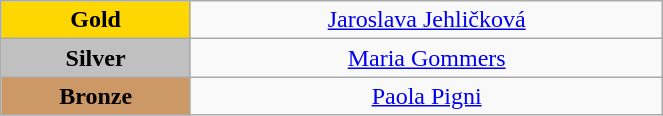<table class="wikitable" style="text-align:center; " width="35%">
<tr>
<td bgcolor="gold"><strong>Gold</strong></td>
<td><a href='#'>Jaroslava Jehličková</a><br>  <small><em></em></small></td>
</tr>
<tr>
<td bgcolor="silver"><strong>Silver</strong></td>
<td><a href='#'>Maria Gommers</a><br>  <small><em></em></small></td>
</tr>
<tr>
<td bgcolor="CC9966"><strong>Bronze</strong></td>
<td><a href='#'>Paola Pigni</a><br>  <small><em></em></small></td>
</tr>
</table>
